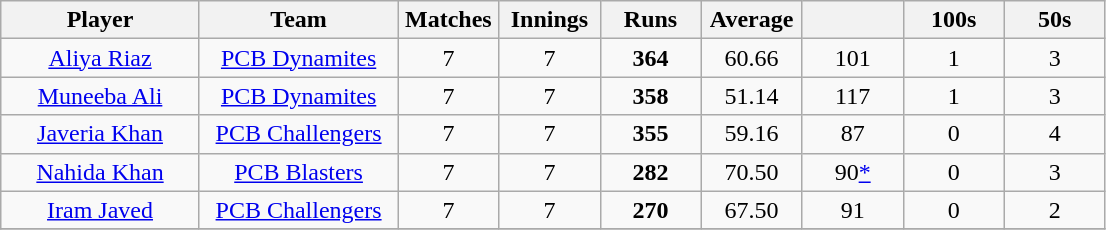<table class="wikitable" style="text-align:center;">
<tr>
<th width=125>Player</th>
<th width=125>Team</th>
<th width=60>Matches</th>
<th width=60>Innings</th>
<th width=60>Runs</th>
<th width=60>Average</th>
<th width=60></th>
<th width=60>100s</th>
<th width=60>50s</th>
</tr>
<tr>
<td><a href='#'>Aliya Riaz</a></td>
<td><a href='#'>PCB Dynamites</a></td>
<td>7</td>
<td>7</td>
<td><strong>364</strong></td>
<td>60.66</td>
<td>101</td>
<td>1</td>
<td>3</td>
</tr>
<tr>
<td><a href='#'>Muneeba Ali</a></td>
<td><a href='#'>PCB Dynamites</a></td>
<td>7</td>
<td>7</td>
<td><strong>358</strong></td>
<td>51.14</td>
<td>117</td>
<td>1</td>
<td>3</td>
</tr>
<tr>
<td><a href='#'>Javeria Khan</a></td>
<td><a href='#'>PCB Challengers</a></td>
<td>7</td>
<td>7</td>
<td><strong>355</strong></td>
<td>59.16</td>
<td>87</td>
<td>0</td>
<td>4</td>
</tr>
<tr>
<td><a href='#'>Nahida Khan</a></td>
<td><a href='#'>PCB Blasters</a></td>
<td>7</td>
<td>7</td>
<td><strong>282</strong></td>
<td>70.50</td>
<td>90<a href='#'>*</a></td>
<td>0</td>
<td>3</td>
</tr>
<tr>
<td><a href='#'>Iram Javed</a></td>
<td><a href='#'>PCB Challengers</a></td>
<td>7</td>
<td>7</td>
<td><strong>270</strong></td>
<td>67.50</td>
<td>91</td>
<td>0</td>
<td>2</td>
</tr>
<tr>
</tr>
</table>
